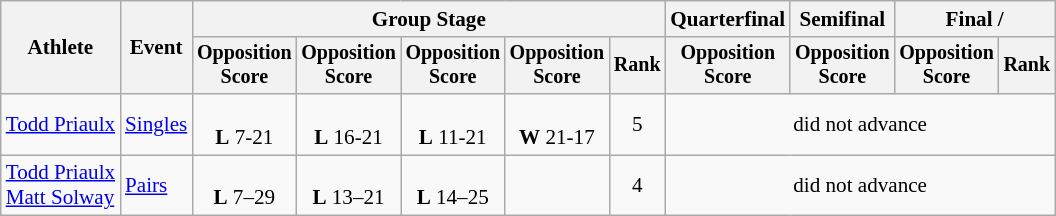<table class="wikitable" style="font-size:88%">
<tr>
<th rowspan=2>Athlete</th>
<th rowspan=2>Event</th>
<th colspan=5>Group Stage</th>
<th>Quarterfinal</th>
<th>Semifinal</th>
<th colspan=2>Final / </th>
</tr>
<tr style="font-size:95%">
<th>Opposition<br>Score</th>
<th>Opposition<br>Score</th>
<th>Opposition<br>Score</th>
<th>Opposition<br>Score</th>
<th>Rank</th>
<th>Opposition<br>Score</th>
<th>Opposition<br>Score</th>
<th>Opposition<br>Score</th>
<th>Rank</th>
</tr>
<tr align=center>
<td align=left><a href='#'>Todd Priaulx</a></td>
<td align=left><a href='#'>Singles</a></td>
<td><br><strong>L</strong> 7-21</td>
<td><br><strong>L</strong> 16-21</td>
<td><br><strong>L</strong> 11-21</td>
<td><br><strong>W</strong> 21-17</td>
<td>5</td>
<td colspan="4">did not advance</td>
</tr>
<tr align=center>
<td align=left><a href='#'>Todd Priaulx</a><br><a href='#'>Matt Solway</a></td>
<td align=left><a href='#'>Pairs</a></td>
<td><br><strong>L</strong> 7–29</td>
<td><br><strong>L</strong> 13–21</td>
<td><br><strong>L</strong> 14–25</td>
<td></td>
<td>4</td>
<td colspan="4">did not advance</td>
</tr>
</table>
